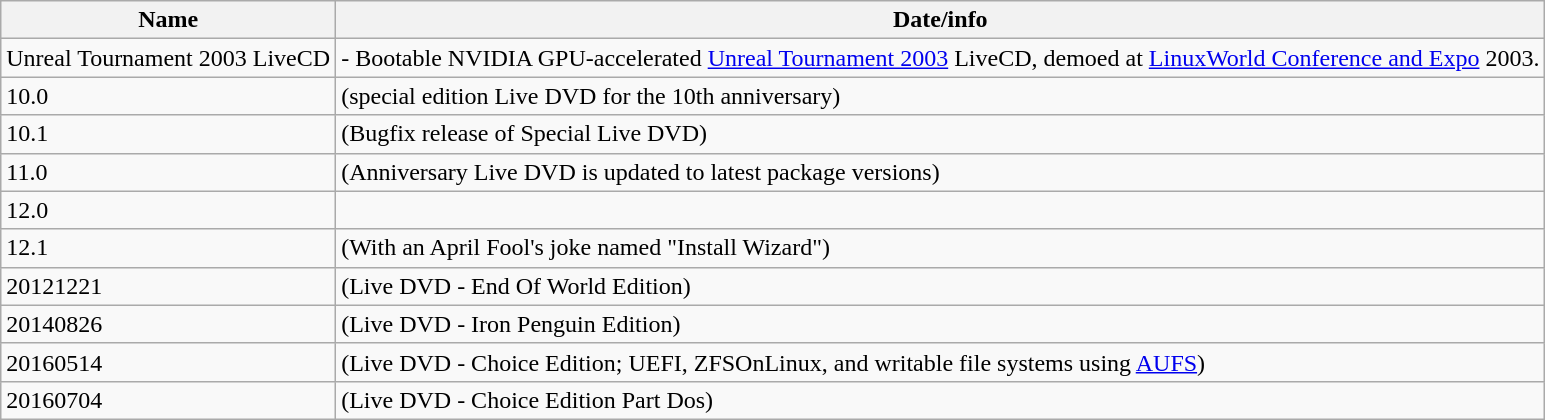<table class="wikitable sortable">
<tr>
<th>Name</th>
<th>Date/info</th>
</tr>
<tr>
<td>Unreal Tournament 2003 LiveCD</td>
<td> - Bootable NVIDIA GPU-accelerated <a href='#'>Unreal Tournament 2003</a> LiveCD, demoed at <a href='#'>LinuxWorld Conference and Expo</a> 2003.</td>
</tr>
<tr>
<td>10.0</td>
<td> (special edition Live DVD for the 10th anniversary)</td>
</tr>
<tr>
<td>10.1</td>
<td> (Bugfix release of Special Live DVD)</td>
</tr>
<tr>
<td>11.0</td>
<td> (Anniversary Live DVD is updated to latest package versions)</td>
</tr>
<tr>
<td>12.0</td>
<td></td>
</tr>
<tr>
<td>12.1</td>
<td> (With an April Fool's joke named "Install Wizard")</td>
</tr>
<tr>
<td>20121221</td>
<td> (Live DVD - End Of World Edition)</td>
</tr>
<tr>
<td>20140826</td>
<td> (Live DVD - Iron Penguin Edition)</td>
</tr>
<tr>
<td>20160514</td>
<td> (Live DVD - Choice Edition; UEFI, ZFSOnLinux, and writable file systems using <a href='#'>AUFS</a>)</td>
</tr>
<tr>
<td>20160704</td>
<td> (Live DVD - Choice Edition Part Dos)</td>
</tr>
</table>
